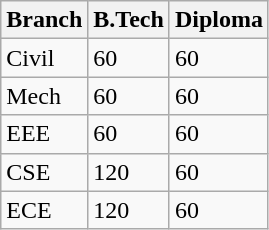<table class="wikitable">
<tr>
<th>Branch</th>
<th>B.Tech</th>
<th>Diploma</th>
</tr>
<tr>
<td>Civil</td>
<td>60</td>
<td>60</td>
</tr>
<tr>
<td>Mech</td>
<td>60</td>
<td>60</td>
</tr>
<tr>
<td>EEE</td>
<td>60</td>
<td>60</td>
</tr>
<tr>
<td>CSE</td>
<td>120</td>
<td>60</td>
</tr>
<tr>
<td>ECE</td>
<td>120</td>
<td>60</td>
</tr>
</table>
